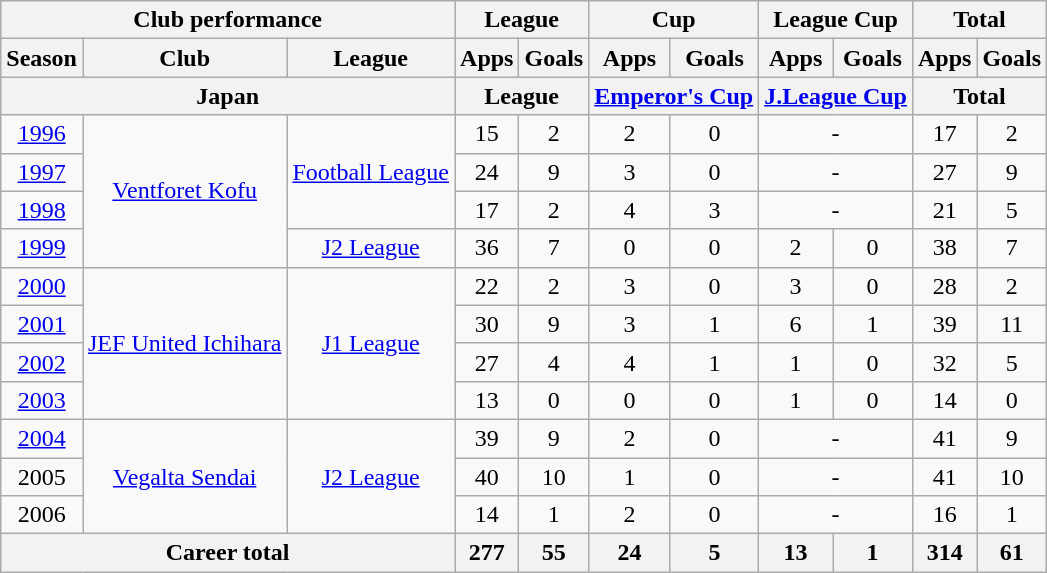<table class="wikitable" style="text-align:center">
<tr>
<th colspan=3>Club performance</th>
<th colspan=2>League</th>
<th colspan=2>Cup</th>
<th colspan=2>League Cup</th>
<th colspan=2>Total</th>
</tr>
<tr>
<th>Season</th>
<th>Club</th>
<th>League</th>
<th>Apps</th>
<th>Goals</th>
<th>Apps</th>
<th>Goals</th>
<th>Apps</th>
<th>Goals</th>
<th>Apps</th>
<th>Goals</th>
</tr>
<tr>
<th colspan=3>Japan</th>
<th colspan=2>League</th>
<th colspan=2><a href='#'>Emperor's Cup</a></th>
<th colspan=2><a href='#'>J.League Cup</a></th>
<th colspan=2>Total</th>
</tr>
<tr>
<td><a href='#'>1996</a></td>
<td rowspan="4"><a href='#'>Ventforet Kofu</a></td>
<td rowspan="3"><a href='#'>Football League</a></td>
<td>15</td>
<td>2</td>
<td>2</td>
<td>0</td>
<td colspan="2">-</td>
<td>17</td>
<td>2</td>
</tr>
<tr>
<td><a href='#'>1997</a></td>
<td>24</td>
<td>9</td>
<td>3</td>
<td>0</td>
<td colspan="2">-</td>
<td>27</td>
<td>9</td>
</tr>
<tr>
<td><a href='#'>1998</a></td>
<td>17</td>
<td>2</td>
<td>4</td>
<td>3</td>
<td colspan="2">-</td>
<td>21</td>
<td>5</td>
</tr>
<tr>
<td><a href='#'>1999</a></td>
<td><a href='#'>J2 League</a></td>
<td>36</td>
<td>7</td>
<td>0</td>
<td>0</td>
<td>2</td>
<td>0</td>
<td>38</td>
<td>7</td>
</tr>
<tr>
<td><a href='#'>2000</a></td>
<td rowspan="4"><a href='#'>JEF United Ichihara</a></td>
<td rowspan="4"><a href='#'>J1 League</a></td>
<td>22</td>
<td>2</td>
<td>3</td>
<td>0</td>
<td>3</td>
<td>0</td>
<td>28</td>
<td>2</td>
</tr>
<tr>
<td><a href='#'>2001</a></td>
<td>30</td>
<td>9</td>
<td>3</td>
<td>1</td>
<td>6</td>
<td>1</td>
<td>39</td>
<td>11</td>
</tr>
<tr>
<td><a href='#'>2002</a></td>
<td>27</td>
<td>4</td>
<td>4</td>
<td>1</td>
<td>1</td>
<td>0</td>
<td>32</td>
<td>5</td>
</tr>
<tr>
<td><a href='#'>2003</a></td>
<td>13</td>
<td>0</td>
<td>0</td>
<td>0</td>
<td>1</td>
<td>0</td>
<td>14</td>
<td>0</td>
</tr>
<tr>
<td><a href='#'>2004</a></td>
<td rowspan="3"><a href='#'>Vegalta Sendai</a></td>
<td rowspan="3"><a href='#'>J2 League</a></td>
<td>39</td>
<td>9</td>
<td>2</td>
<td>0</td>
<td colspan="2">-</td>
<td>41</td>
<td>9</td>
</tr>
<tr>
<td>2005</td>
<td>40</td>
<td>10</td>
<td>1</td>
<td>0</td>
<td colspan="2">-</td>
<td>41</td>
<td>10</td>
</tr>
<tr>
<td>2006</td>
<td>14</td>
<td>1</td>
<td>2</td>
<td>0</td>
<td colspan="2">-</td>
<td>16</td>
<td>1</td>
</tr>
<tr>
<th colspan=3>Career total</th>
<th>277</th>
<th>55</th>
<th>24</th>
<th>5</th>
<th>13</th>
<th>1</th>
<th>314</th>
<th>61</th>
</tr>
</table>
